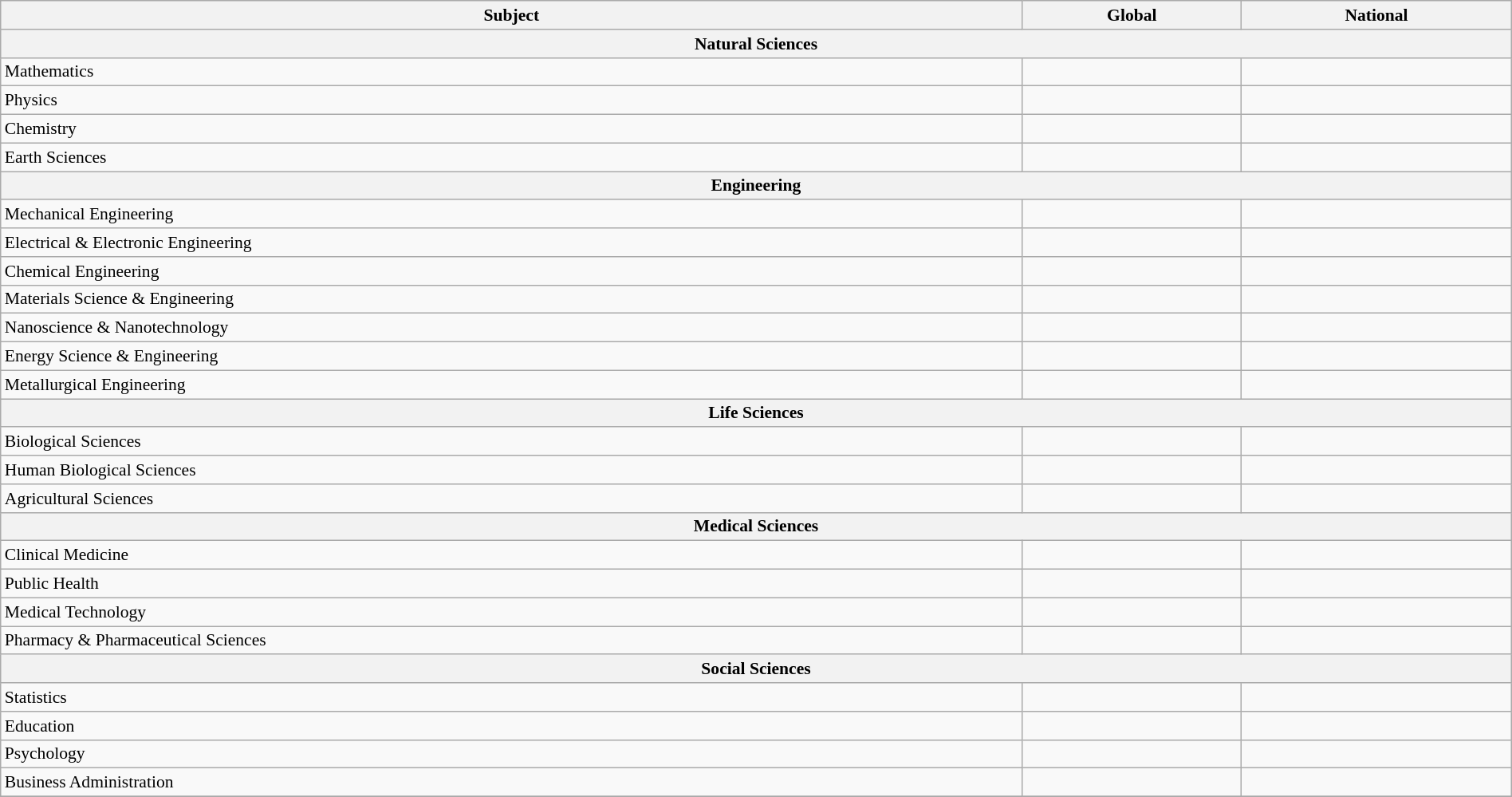<table class="wikitable sortable" style="width: 100%; font-size: 90%">
<tr>
<th>Subject</th>
<th>Global</th>
<th>National</th>
</tr>
<tr>
<th colspan="3">Natural Sciences</th>
</tr>
<tr>
<td>Mathematics</td>
<td data-sort-value="201–300"></td>
<td data-sort-value="12–18"></td>
</tr>
<tr>
<td>Physics</td>
<td data-sort-value="201–300"></td>
<td data-sort-value="13–23"></td>
</tr>
<tr>
<td>Chemistry</td>
<td data-sort-value="101–150"></td>
<td data-sort-value="6–11"></td>
</tr>
<tr>
<td>Earth Sciences</td>
<td data-sort-value="201–300"></td>
<td data-sort-value="17–23"></td>
</tr>
<tr>
<th colspan="3">Engineering</th>
</tr>
<tr>
<td>Mechanical Engineering</td>
<td data-sort-value="201–300"></td>
<td data-sort-value="8–12"></td>
</tr>
<tr>
<td>Electrical & Electronic Engineering</td>
<td data-sort-value="401–500"></td>
<td data-sort-value="16–17"></td>
</tr>
<tr>
<td>Chemical Engineering</td>
<td data-sort-value="301–400"></td>
<td data-sort-value="6–12"></td>
</tr>
<tr>
<td>Materials Science & Engineering</td>
<td data-sort-value="301–400"></td>
<td data-sort-value="16–21"></td>
</tr>
<tr>
<td>Nanoscience & Nanotechnology</td>
<td data-sort-value="301–400"></td>
<td data-sort-value="18–27"></td>
</tr>
<tr>
<td>Energy Science & Engineering</td>
<td data-sort-value="201–300"></td>
<td data-sort-value="8–10"></td>
</tr>
<tr>
<td>Metallurgical Engineering</td>
<td data-sort-value="34"></td>
<td data-sort-value="2"></td>
</tr>
<tr>
<th colspan="3">Life Sciences</th>
</tr>
<tr>
<td>Biological Sciences</td>
<td data-sort-value="201–300"></td>
<td data-sort-value="20–30"></td>
</tr>
<tr>
<td>Human Biological Sciences</td>
<td data-sort-value="201–300"></td>
<td data-sort-value="27–30"></td>
</tr>
<tr>
<td>Agricultural Sciences</td>
<td data-sort-value="401–500"></td>
<td data-sort-value="26–30"></td>
</tr>
<tr>
<th colspan="3">Medical Sciences</th>
</tr>
<tr>
<td>Clinical Medicine</td>
<td data-sort-value="301–400"></td>
<td data-sort-value="23–30"></td>
</tr>
<tr>
<td>Public Health</td>
<td data-sort-value="301–400"></td>
<td data-sort-value="12–22"></td>
</tr>
<tr>
<td>Medical Technology</td>
<td data-sort-value="201–300"></td>
<td data-sort-value="24–30"></td>
</tr>
<tr>
<td>Pharmacy & Pharmaceutical Sciences</td>
<td data-sort-value="101–150"></td>
<td data-sort-value="10–14"></td>
</tr>
<tr>
<th colspan="3">Social Sciences</th>
</tr>
<tr>
<td>Statistics</td>
<td data-sort-value="76–100"></td>
<td data-sort-value="1–3"></td>
</tr>
<tr>
<td>Education</td>
<td data-sort-value="401–500"></td>
<td data-sort-value="20–23"></td>
</tr>
<tr>
<td>Psychology</td>
<td data-sort-value="151–200"></td>
<td data-sort-value="12–17"></td>
</tr>
<tr>
<td>Business Administration</td>
<td data-sort-value="301–400"></td>
<td data-sort-value="11–15"></td>
</tr>
<tr>
</tr>
</table>
